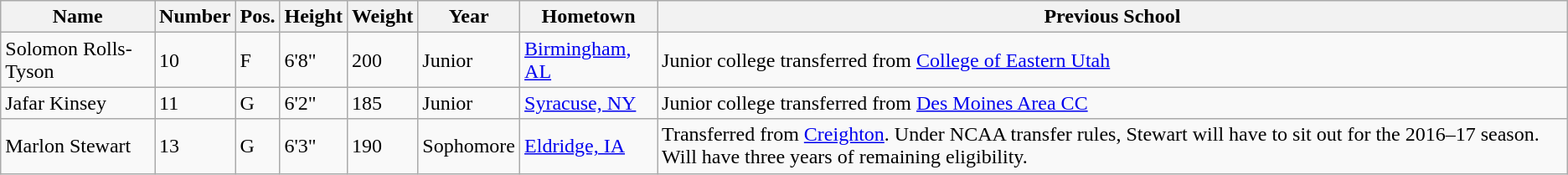<table class="wikitable sortable" border="1">
<tr>
<th>Name</th>
<th>Number</th>
<th>Pos.</th>
<th>Height</th>
<th>Weight</th>
<th>Year</th>
<th>Hometown</th>
<th class="unsortable">Previous School</th>
</tr>
<tr>
<td>Solomon Rolls-Tyson</td>
<td>10</td>
<td>F</td>
<td>6'8"</td>
<td>200</td>
<td>Junior</td>
<td><a href='#'>Birmingham, AL</a></td>
<td>Junior college transferred from <a href='#'>College of Eastern Utah</a></td>
</tr>
<tr>
<td>Jafar Kinsey</td>
<td>11</td>
<td>G</td>
<td>6'2"</td>
<td>185</td>
<td>Junior</td>
<td><a href='#'>Syracuse, NY</a></td>
<td>Junior college transferred from <a href='#'>Des Moines Area CC</a></td>
</tr>
<tr>
<td>Marlon Stewart</td>
<td>13</td>
<td>G</td>
<td>6'3"</td>
<td>190</td>
<td>Sophomore</td>
<td><a href='#'>Eldridge, IA</a></td>
<td>Transferred from <a href='#'>Creighton</a>. Under NCAA transfer rules, Stewart will have to sit out for the 2016–17 season. Will have three years of remaining eligibility.</td>
</tr>
</table>
